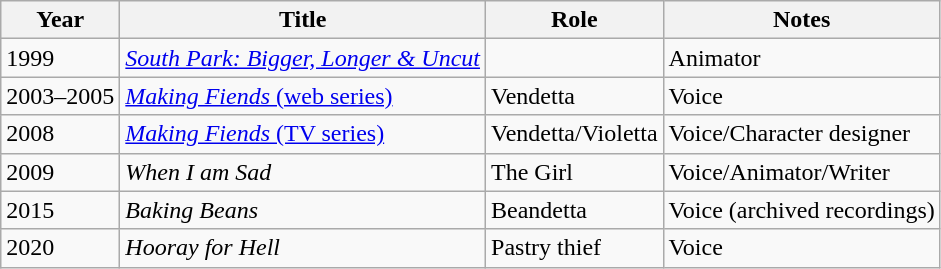<table class="wikitable">
<tr>
<th>Year</th>
<th>Title</th>
<th>Role</th>
<th>Notes</th>
</tr>
<tr>
<td>1999</td>
<td><em><a href='#'>South Park: Bigger, Longer & Uncut</a></em></td>
<td></td>
<td>Animator</td>
</tr>
<tr>
<td>2003–2005</td>
<td><a href='#'><em>Making Fiends</em> (web series)</a></td>
<td>Vendetta</td>
<td>Voice</td>
</tr>
<tr>
<td>2008</td>
<td><a href='#'><em>Making Fiends</em> (TV series)</a></td>
<td>Vendetta/Violetta</td>
<td>Voice/Character designer</td>
</tr>
<tr>
<td>2009</td>
<td><em>When I am Sad</em></td>
<td>The Girl</td>
<td>Voice/Animator/Writer</td>
</tr>
<tr>
<td>2015</td>
<td><em>Baking Beans</em></td>
<td>Beandetta</td>
<td>Voice (archived recordings)</td>
</tr>
<tr>
<td>2020</td>
<td><em>Hooray for Hell</em></td>
<td>Pastry thief</td>
<td>Voice</td>
</tr>
</table>
